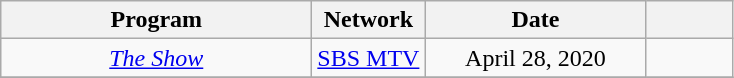<table class="wikitable" style="text-align:center">
<tr>
<th width="200">Program</th>
<th>Network</th>
<th width="140">Date</th>
<th width="50"></th>
</tr>
<tr>
<td><em><a href='#'>The Show</a></em></td>
<td><a href='#'>SBS MTV</a></td>
<td>April 28, 2020</td>
<td></td>
</tr>
<tr>
</tr>
</table>
